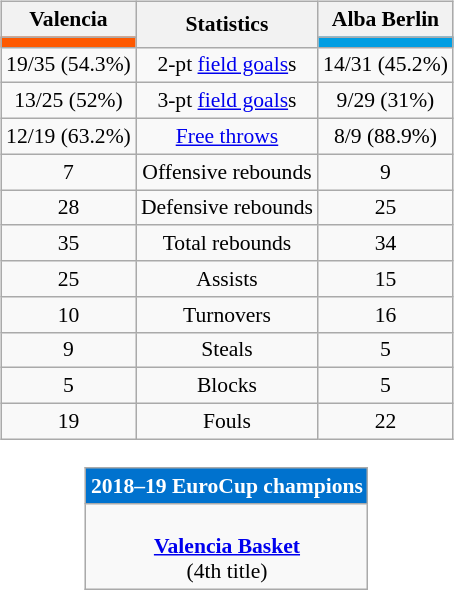<table style="width:100%;">
<tr>
<td valign=top align=right width=33%><br>













</td>
<td style="vertical-align:top; align:center; width:33%;"><br><table style="width:100%;">
<tr>
<td style="width=50%;"></td>
<td></td>
<td style="width=50%;"></td>
</tr>
</table>
<table class="wikitable" style="font-size:90%; text-align:center; margin:auto;" align=center>
<tr>
<th>Valencia</th>
<th rowspan=2>Statistics</th>
<th>Alba Berlin</th>
</tr>
<tr>
<td style="background:#FE5900;"></td>
<td style="background:#009EE3;"></td>
</tr>
<tr>
<td>19/35 (54.3%)</td>
<td>2-pt <a href='#'>field goals</a>s</td>
<td>14/31 (45.2%)</td>
</tr>
<tr>
<td>13/25 (52%)</td>
<td>3-pt <a href='#'>field goals</a>s</td>
<td>9/29 (31%)</td>
</tr>
<tr>
<td>12/19 (63.2%)</td>
<td><a href='#'>Free throws</a></td>
<td>8/9 (88.9%)</td>
</tr>
<tr>
<td>7</td>
<td>Offensive rebounds</td>
<td>9</td>
</tr>
<tr>
<td>28</td>
<td>Defensive rebounds</td>
<td>25</td>
</tr>
<tr>
<td>35</td>
<td>Total rebounds</td>
<td>34</td>
</tr>
<tr>
<td>25</td>
<td>Assists</td>
<td>15</td>
</tr>
<tr>
<td>10</td>
<td>Turnovers</td>
<td>16</td>
</tr>
<tr>
<td>9</td>
<td>Steals</td>
<td>5</td>
</tr>
<tr>
<td>5</td>
<td>Blocks</td>
<td>5</td>
</tr>
<tr>
<td>19</td>
<td>Fouls</td>
<td>22</td>
</tr>
</table>
<br><table class=wikitable style="font-size:90%; text-align:center; margin:auto">
<tr>
<th style="background:#0072CE; color: white;">2018–19 EuroCup champions</th>
</tr>
<tr>
<td><br> <strong><a href='#'>Valencia Basket</a></strong><br>(4th title)</td>
</tr>
</table>
</td>
<td style="vertical-align:top; align:left; width:33%;"><br>













</td>
</tr>
</table>
